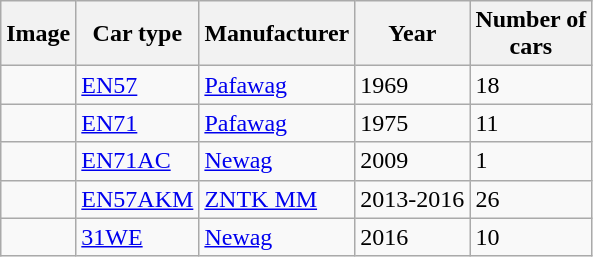<table class="wikitable">
<tr>
<th>Image</th>
<th>Car type</th>
<th>Manufacturer</th>
<th>Year</th>
<th>Number of<br>cars</th>
</tr>
<tr>
<td></td>
<td><a href='#'>EN57</a></td>
<td><a href='#'>Pafawag</a></td>
<td>1969</td>
<td>18</td>
</tr>
<tr>
<td></td>
<td><a href='#'>EN71</a></td>
<td><a href='#'>Pafawag</a></td>
<td>1975</td>
<td>11</td>
</tr>
<tr>
<td></td>
<td><a href='#'>EN71AC</a></td>
<td><a href='#'>Newag</a></td>
<td>2009</td>
<td>1</td>
</tr>
<tr>
<td></td>
<td><a href='#'>EN57AKM</a></td>
<td><a href='#'>ZNTK MM</a></td>
<td>2013-2016</td>
<td>26</td>
</tr>
<tr>
<td></td>
<td><a href='#'>31WE</a></td>
<td><a href='#'>Newag</a></td>
<td>2016</td>
<td>10</td>
</tr>
</table>
